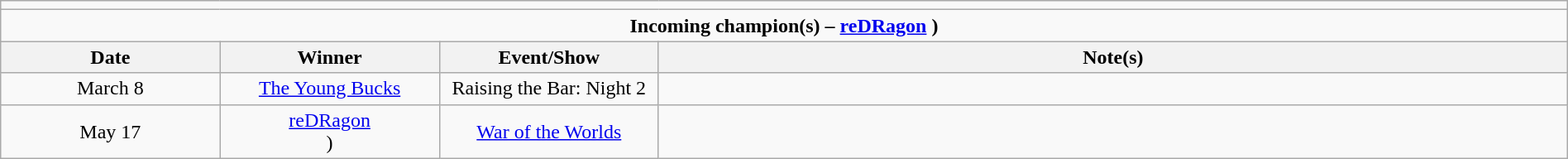<table class="wikitable" style="text-align:center; width:100%;">
<tr>
<td colspan="5"></td>
</tr>
<tr>
<td colspan="5"><strong>Incoming champion(s) – <a href='#'>reDRagon</a> )</strong></td>
</tr>
<tr>
<th width=14%>Date</th>
<th width=14%>Winner</th>
<th width=14%>Event/Show</th>
<th width=58%>Note(s)</th>
</tr>
<tr>
<td>March 8</td>
<td><a href='#'>The Young Bucks</a><br></td>
<td>Raising the Bar: Night 2</td>
<td align="left"></td>
</tr>
<tr>
<td>May 17</td>
<td><a href='#'>reDRagon</a><br>)</td>
<td><a href='#'>War of the Worlds</a></td>
<td align="left"></td>
</tr>
</table>
